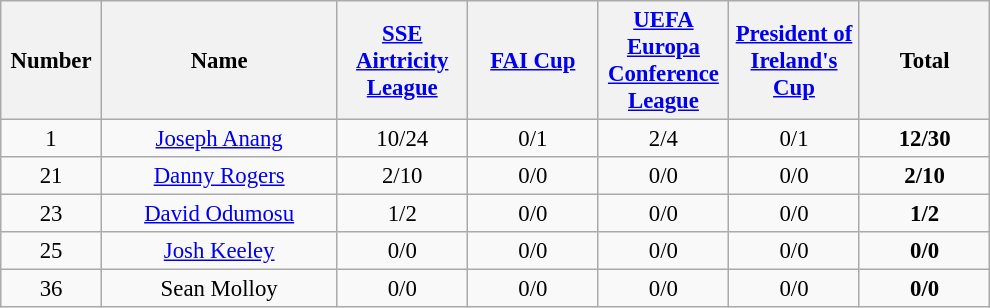<table class="wikitable" style="font-size: 95%; text-align: center;">
<tr>
<th width=60>Number</th>
<th width=150>Name</th>
<th width=80><a href='#'>SSE Airtricity League</a></th>
<th width=80><a href='#'>FAI Cup</a></th>
<th width=80><a href='#'>UEFA Europa Conference League</a></th>
<th width=80><a href='#'>President of Ireland's Cup</a></th>
<th width=80>Total</th>
</tr>
<tr>
<td>1</td>
<td><a href='#'>Joseph Anang</a></td>
<td>10/24</td>
<td>0/1</td>
<td>2/4</td>
<td>0/1</td>
<td><strong>12/30</strong></td>
</tr>
<tr>
<td>21</td>
<td><a href='#'>Danny Rogers</a></td>
<td>2/10</td>
<td>0/0</td>
<td>0/0</td>
<td>0/0</td>
<td><strong>2/10</strong></td>
</tr>
<tr>
<td>23</td>
<td><a href='#'>David Odumosu</a></td>
<td>1/2</td>
<td>0/0</td>
<td>0/0</td>
<td>0/0</td>
<td><strong>1/2</strong></td>
</tr>
<tr>
<td>25</td>
<td><a href='#'>Josh Keeley</a></td>
<td>0/0</td>
<td>0/0</td>
<td>0/0</td>
<td>0/0</td>
<td><strong>0/0</strong></td>
</tr>
<tr>
<td>36</td>
<td>Sean Molloy</td>
<td>0/0</td>
<td>0/0</td>
<td>0/0</td>
<td>0/0</td>
<td><strong>0/0</strong></td>
</tr>
</table>
